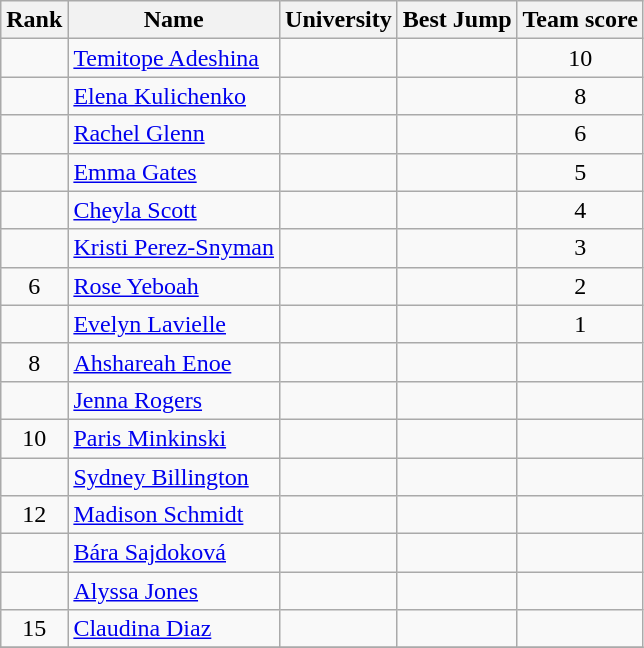<table class="wikitable sortable" style="text-align:center">
<tr>
<th>Rank</th>
<th>Name</th>
<th>University</th>
<th>Best Jump</th>
<th>Team score</th>
</tr>
<tr>
<td></td>
<td align=left> <a href='#'>Temitope Adeshina</a></td>
<td></td>
<td><strong></strong></td>
<td>10 </td>
</tr>
<tr>
<td></td>
<td align="left"> <a href='#'>Elena Kulichenko</a></td>
<td></td>
<td><strong></strong></td>
<td>8 </td>
</tr>
<tr>
<td></td>
<td align=left> <a href='#'>Rachel Glenn</a></td>
<td></td>
<td><strong></strong></td>
<td>6</td>
</tr>
<tr>
<td></td>
<td align=left> <a href='#'>Emma Gates</a></td>
<td></td>
<td><strong></strong></td>
<td>5</td>
</tr>
<tr>
<td></td>
<td align=left> <a href='#'>Cheyla Scott</a></td>
<td></td>
<td><strong></strong></td>
<td>4</td>
</tr>
<tr>
<td></td>
<td align=left> <a href='#'>Kristi Perez-Snyman</a></td>
<td></td>
<td><strong></strong></td>
<td>3</td>
</tr>
<tr>
<td>6</td>
<td align="left"> <a href='#'>Rose Yeboah</a></td>
<td></td>
<td><strong></strong></td>
<td>2</td>
</tr>
<tr>
<td></td>
<td align=left> <a href='#'>Evelyn Lavielle</a></td>
<td></td>
<td><strong></strong></td>
<td>1</td>
</tr>
<tr>
<td>8</td>
<td align="left"> <a href='#'>Ahshareah Enoe</a></td>
<td></td>
<td><strong></strong></td>
<td></td>
</tr>
<tr>
<td></td>
<td align=left> <a href='#'>Jenna Rogers</a></td>
<td></td>
<td><strong></strong></td>
<td></td>
</tr>
<tr>
<td>10</td>
<td align="left"> <a href='#'>Paris Minkinski</a></td>
<td></td>
<td><strong></strong></td>
<td></td>
</tr>
<tr>
<td></td>
<td align=left> <a href='#'>Sydney Billington</a></td>
<td></td>
<td><strong></strong></td>
<td></td>
</tr>
<tr>
<td>12</td>
<td align="left"> <a href='#'>Madison Schmidt</a></td>
<td></td>
<td><strong></strong></td>
<td></td>
</tr>
<tr>
<td></td>
<td align=left> <a href='#'>Bára Sajdoková</a></td>
<td></td>
<td><strong></strong></td>
<td></td>
</tr>
<tr>
<td></td>
<td align=left> <a href='#'> Alyssa Jones</a></td>
<td></td>
<td><strong></strong></td>
<td></td>
</tr>
<tr>
<td>15</td>
<td align="left"> <a href='#'>Claudina Diaz</a></td>
<td></td>
<td><strong></strong></td>
<td></td>
</tr>
<tr>
</tr>
</table>
